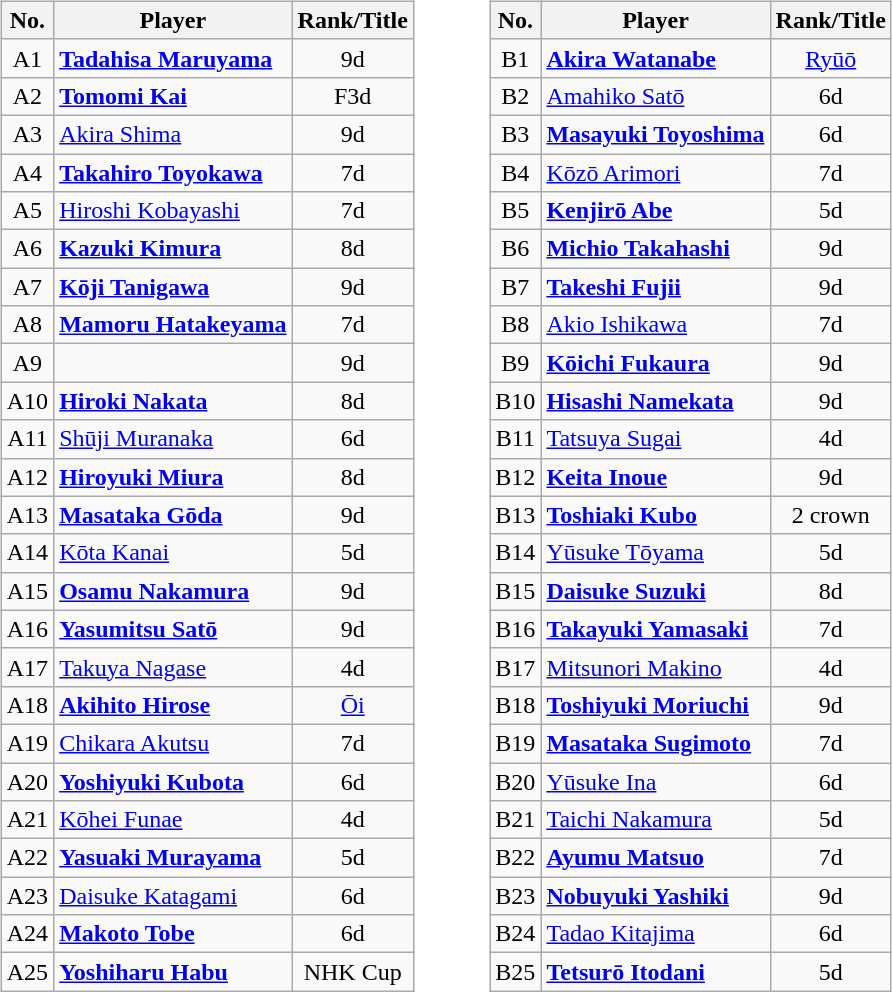<table ->
<tr>
<td style="padding-right: 1em"><br><table class="wikitable" border="1"|Block A>
<tr>
<th>No.</th>
<th>Player</th>
<th>Rank/Title</th>
</tr>
<tr>
<td align=center>A1</td>
<td><strong><a href='#'>Tadahisa Maruyama</a></strong></td>
<td align=center>9d</td>
</tr>
<tr>
<td align=center>A2</td>
<td><strong><a href='#'>Tomomi Kai</a></strong></td>
<td align=center>F3d</td>
</tr>
<tr>
<td align=center>A3</td>
<td><a href='#'>Akira Shima</a></td>
<td align=center>9d</td>
</tr>
<tr>
<td align=center>A4</td>
<td><strong><a href='#'>Takahiro Toyokawa</a></strong></td>
<td align=center>7d</td>
</tr>
<tr>
<td align=center>A5</td>
<td><a href='#'>Hiroshi Kobayashi</a></td>
<td align=center>7d</td>
</tr>
<tr>
<td align=center>A6</td>
<td><strong><a href='#'>Kazuki Kimura</a></strong></td>
<td align=center>8d</td>
</tr>
<tr>
<td align=center>A7</td>
<td><strong><a href='#'>Kōji Tanigawa</a></strong></td>
<td align=center>9d</td>
</tr>
<tr>
<td align=center>A8</td>
<td><strong><a href='#'>Mamoru Hatakeyama</a></strong></td>
<td align=center>7d</td>
</tr>
<tr>
<td align=center>A9</td>
<td></td>
<td align=center>9d</td>
</tr>
<tr>
<td align=center>A10</td>
<td><strong><a href='#'>Hiroki Nakata</a></strong></td>
<td align=center>8d</td>
</tr>
<tr>
<td align=center>A11</td>
<td><a href='#'>Shūji Muranaka</a></td>
<td align=center>6d</td>
</tr>
<tr>
<td align=center>A12</td>
<td><strong><a href='#'>Hiroyuki Miura</a></strong></td>
<td align=center>8d</td>
</tr>
<tr>
<td align=center>A13</td>
<td><strong><a href='#'>Masataka Gōda</a></strong></td>
<td align=center>9d</td>
</tr>
<tr>
<td align=center>A14</td>
<td><a href='#'>Kōta Kanai</a></td>
<td align=center>5d</td>
</tr>
<tr>
<td align=center>A15</td>
<td><strong><a href='#'>Osamu Nakamura</a></strong></td>
<td align=center>9d</td>
</tr>
<tr>
<td align=center>A16</td>
<td><strong><a href='#'>Yasumitsu Satō</a></strong></td>
<td align=center>9d</td>
</tr>
<tr>
<td align=center>A17</td>
<td><a href='#'>Takuya Nagase</a></td>
<td align=center>4d</td>
</tr>
<tr>
<td align=center>A18</td>
<td><strong><a href='#'>Akihito Hirose</a></strong></td>
<td align=center><a href='#'>Ōi</a></td>
</tr>
<tr>
<td align=center>A19</td>
<td><a href='#'>Chikara Akutsu</a></td>
<td align=center>7d</td>
</tr>
<tr>
<td align=center>A20</td>
<td><strong><a href='#'>Yoshiyuki Kubota</a></strong></td>
<td align=center>6d</td>
</tr>
<tr>
<td align=center>A21</td>
<td><a href='#'>Kōhei Funae</a></td>
<td align=center>4d</td>
</tr>
<tr>
<td align=center>A22</td>
<td><strong><a href='#'>Yasuaki Murayama</a></strong></td>
<td align=center>5d</td>
</tr>
<tr>
<td align=center>A23</td>
<td><a href='#'>Daisuke Katagami</a></td>
<td align=center>6d</td>
</tr>
<tr>
<td align=center>A24</td>
<td><strong><a href='#'>Makoto Tobe</a></strong></td>
<td align=center>6d</td>
</tr>
<tr>
<td align=center>A25</td>
<td><strong><a href='#'>Yoshiharu Habu</a></strong></td>
<td align=center>NHK Cup</td>
</tr>
</table>
</td>
<td style="padding-left: 1em; vertical-align:top"><br><table class="wikitable" border="1"| Block B>
<tr>
<th>No.</th>
<th>Player</th>
<th>Rank/Title</th>
</tr>
<tr>
<td align=center>B1</td>
<td><strong><a href='#'>Akira Watanabe</a></strong></td>
<td align=center><a href='#'>Ryūō</a></td>
</tr>
<tr>
<td align=center>B2</td>
<td><a href='#'>Amahiko Satō</a></td>
<td align=center>6d</td>
</tr>
<tr>
<td align=center>B3</td>
<td><strong><a href='#'>Masayuki Toyoshima</a></strong></td>
<td align=center>6d</td>
</tr>
<tr>
<td align=center>B4</td>
<td><a href='#'>Kōzō Arimori</a></td>
<td align=center>7d</td>
</tr>
<tr>
<td align=center>B5</td>
<td><strong><a href='#'>Kenjirō Abe</a></strong></td>
<td align=center>5d</td>
</tr>
<tr>
<td align=center>B6</td>
<td><strong><a href='#'>Michio Takahashi</a></strong></td>
<td align=center>9d</td>
</tr>
<tr>
<td align=center>B7</td>
<td><strong><a href='#'>Takeshi Fujii</a></strong></td>
<td align=center>9d</td>
</tr>
<tr>
<td align=center>B8</td>
<td><a href='#'>Akio Ishikawa</a></td>
<td align=center>7d</td>
</tr>
<tr>
<td align=center>B9</td>
<td><strong><a href='#'>Kōichi Fukaura</a></strong></td>
<td align=center>9d</td>
</tr>
<tr>
<td align=center>B10</td>
<td><strong><a href='#'>Hisashi Namekata</a></strong></td>
<td align=center>9d</td>
</tr>
<tr>
<td align=center>B11</td>
<td><a href='#'>Tatsuya Sugai</a></td>
<td align=center>4d</td>
</tr>
<tr>
<td align=center>B12</td>
<td><strong><a href='#'>Keita Inoue</a></strong></td>
<td align=center>9d</td>
</tr>
<tr>
<td align=center>B13</td>
<td><strong><a href='#'>Toshiaki Kubo</a></strong></td>
<td align=center>2 crown </td>
</tr>
<tr>
<td align=center>B14</td>
<td><a href='#'>Yūsuke Tōyama</a></td>
<td align=center>5d</td>
</tr>
<tr>
<td align=center>B15</td>
<td><strong><a href='#'>Daisuke Suzuki</a></strong></td>
<td align=center>8d</td>
</tr>
<tr>
<td align=center>B16</td>
<td><strong><a href='#'>Takayuki Yamasaki</a></strong></td>
<td align=center>7d</td>
</tr>
<tr>
<td align=center>B17</td>
<td><a href='#'>Mitsunori Makino</a></td>
<td align=center>4d</td>
</tr>
<tr>
<td align=center>B18</td>
<td><strong><a href='#'>Toshiyuki Moriuchi</a></strong></td>
<td align=center>9d</td>
</tr>
<tr>
<td align=center>B19</td>
<td><strong><a href='#'>Masataka Sugimoto</a></strong></td>
<td align=center>7d</td>
</tr>
<tr>
<td align=center>B20</td>
<td><a href='#'>Yūsuke Ina</a></td>
<td align=center>6d</td>
</tr>
<tr>
<td align=center>B21</td>
<td><a href='#'>Taichi Nakamura</a></td>
<td align=center>5d</td>
</tr>
<tr>
<td align=center>B22</td>
<td><strong><a href='#'>Ayumu Matsuo</a></strong></td>
<td align=center>7d</td>
</tr>
<tr>
<td align=center>B23</td>
<td><strong><a href='#'>Nobuyuki Yashiki</a></strong></td>
<td align=center>9d</td>
</tr>
<tr>
<td align=center>B24</td>
<td><a href='#'>Tadao Kitajima</a></td>
<td align=center>6d</td>
</tr>
<tr>
<td align=center>B25</td>
<td><strong><a href='#'>Tetsurō Itodani</a></strong></td>
<td align=center>5d</td>
</tr>
</table>
</td>
</tr>
</table>
